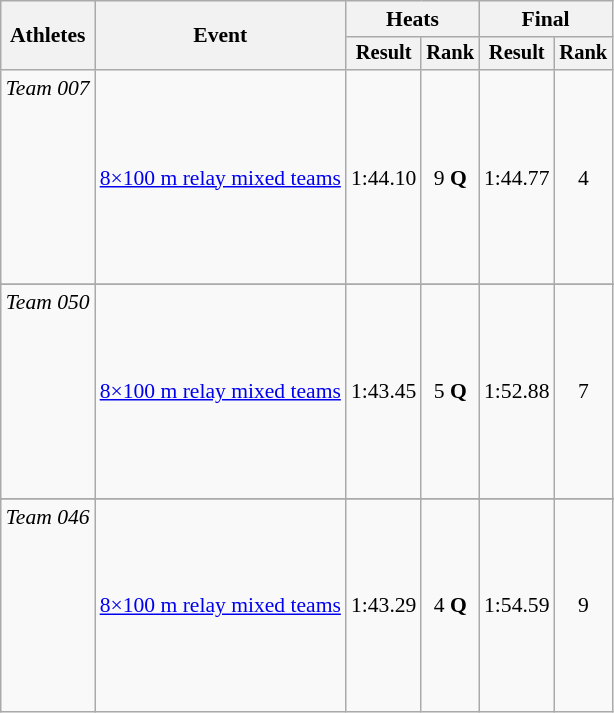<table class="wikitable" style="font-size:90%">
<tr>
<th rowspan=2>Athletes</th>
<th rowspan=2>Event</th>
<th colspan=2>Heats</th>
<th colspan=2>Final</th>
</tr>
<tr style="font-size:95%">
<th>Result</th>
<th>Rank</th>
<th>Result</th>
<th>Rank</th>
</tr>
<tr align=center>
<td align=left><em>Team 007</em> <br>  <br>  <br>  <br>  <br>  <br>  <br>  <br> </td>
<td align=left><a href='#'>8×100 m relay mixed teams</a></td>
<td>1:44.10</td>
<td>9 <strong>Q</strong></td>
<td>1:44.77</td>
<td>4</td>
</tr>
<tr>
</tr>
<tr align=center>
<td align=left><em>Team 050</em> <br>  <br>  <br>  <br>  <br>  <br>  <br>  <br> </td>
<td align=left><a href='#'>8×100 m relay mixed teams</a></td>
<td>1:43.45</td>
<td>5 <strong>Q</strong></td>
<td>1:52.88</td>
<td>7</td>
</tr>
<tr>
</tr>
<tr align=center>
<td align=left><em>Team 046</em> <br>  <br>  <br>  <br>  <br>  <br>  <br>  <br> </td>
<td align=left><a href='#'>8×100 m relay mixed teams</a></td>
<td>1:43.29</td>
<td>4 <strong>Q</strong></td>
<td>1:54.59</td>
<td>9</td>
</tr>
</table>
